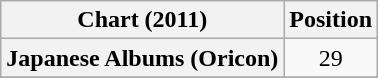<table class="wikitable plainrowheaders">
<tr>
<th>Chart (2011)</th>
<th>Position</th>
</tr>
<tr>
<th scope="row">Japanese Albums (Oricon)</th>
<td style="text-align:center;">29</td>
</tr>
<tr>
</tr>
</table>
